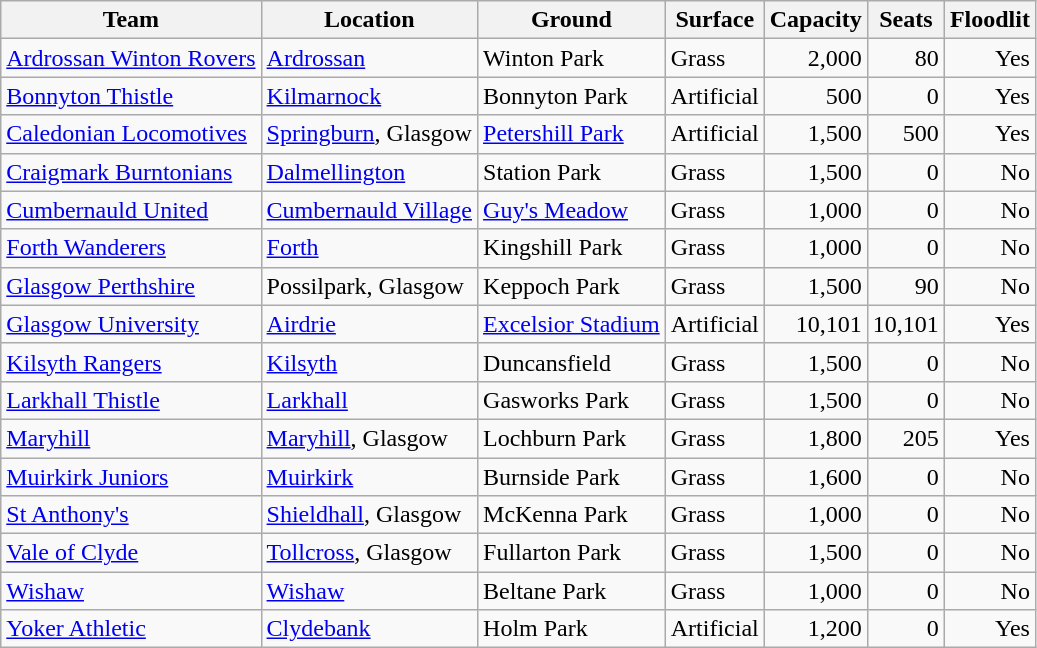<table class="wikitable sortable">
<tr>
<th>Team</th>
<th>Location</th>
<th>Ground</th>
<th>Surface</th>
<th data-sort-type="number">Capacity</th>
<th data-sort-type="number">Seats</th>
<th>Floodlit</th>
</tr>
<tr>
<td><a href='#'>Ardrossan Winton Rovers</a></td>
<td><a href='#'>Ardrossan</a></td>
<td>Winton Park</td>
<td>Grass</td>
<td align=right>2,000</td>
<td align=right>80</td>
<td align=right>Yes</td>
</tr>
<tr>
<td><a href='#'>Bonnyton Thistle</a> </td>
<td><a href='#'>Kilmarnock</a></td>
<td>Bonnyton Park</td>
<td>Artificial</td>
<td align=right>500</td>
<td align=right>0</td>
<td align=right>Yes</td>
</tr>
<tr>
<td><a href='#'>Caledonian Locomotives</a></td>
<td><a href='#'>Springburn</a>, Glasgow</td>
<td><a href='#'>Petershill Park</a></td>
<td>Artificial</td>
<td align=right>1,500</td>
<td align=right>500</td>
<td align=right>Yes</td>
</tr>
<tr>
<td><a href='#'>Craigmark Burntonians</a></td>
<td><a href='#'>Dalmellington</a></td>
<td>Station Park</td>
<td>Grass</td>
<td align=right>1,500</td>
<td align=right>0</td>
<td align=right>No</td>
</tr>
<tr>
<td><a href='#'>Cumbernauld United</a></td>
<td><a href='#'>Cumbernauld Village</a></td>
<td><a href='#'>Guy's Meadow</a></td>
<td>Grass</td>
<td align=right>1,000</td>
<td align=right>0</td>
<td align=right>No</td>
</tr>
<tr>
<td><a href='#'>Forth Wanderers</a></td>
<td><a href='#'>Forth</a></td>
<td>Kingshill Park</td>
<td>Grass</td>
<td align=right>1,000</td>
<td align=right>0</td>
<td align=right>No</td>
</tr>
<tr>
<td><a href='#'>Glasgow Perthshire</a></td>
<td>Possilpark, Glasgow</td>
<td>Keppoch Park</td>
<td>Grass</td>
<td align=right>1,500</td>
<td align=right>90</td>
<td align=right>No</td>
</tr>
<tr>
<td><a href='#'>Glasgow University</a> </td>
<td><a href='#'>Airdrie</a></td>
<td><a href='#'>Excelsior Stadium</a></td>
<td>Artificial</td>
<td align=right>10,101</td>
<td align=right>10,101</td>
<td align=right>Yes</td>
</tr>
<tr>
<td><a href='#'>Kilsyth Rangers</a></td>
<td><a href='#'>Kilsyth</a></td>
<td>Duncansfield</td>
<td>Grass</td>
<td align=right>1,500</td>
<td align=right>0</td>
<td align=right>No</td>
</tr>
<tr>
<td><a href='#'>Larkhall Thistle</a></td>
<td><a href='#'>Larkhall</a></td>
<td>Gasworks Park</td>
<td>Grass</td>
<td align=right>1,500</td>
<td align=right>0</td>
<td align=right>No</td>
</tr>
<tr>
<td><a href='#'>Maryhill</a></td>
<td><a href='#'>Maryhill</a>, Glasgow</td>
<td>Lochburn Park</td>
<td>Grass</td>
<td align=right>1,800</td>
<td align=right>205</td>
<td align=right>Yes</td>
</tr>
<tr>
<td><a href='#'>Muirkirk Juniors</a></td>
<td><a href='#'>Muirkirk</a></td>
<td>Burnside Park</td>
<td>Grass</td>
<td align=right>1,600</td>
<td align=right>0</td>
<td align=right>No</td>
</tr>
<tr>
<td><a href='#'>St Anthony's</a></td>
<td><a href='#'>Shieldhall</a>, Glasgow</td>
<td>McKenna Park</td>
<td>Grass</td>
<td align=right>1,000</td>
<td align=right>0</td>
<td align=right>No</td>
</tr>
<tr>
<td><a href='#'>Vale of Clyde</a></td>
<td><a href='#'>Tollcross</a>, Glasgow</td>
<td>Fullarton Park</td>
<td>Grass</td>
<td align=right>1,500</td>
<td align=right>0</td>
<td align=right>No</td>
</tr>
<tr>
<td><a href='#'>Wishaw</a></td>
<td><a href='#'>Wishaw</a></td>
<td>Beltane Park</td>
<td>Grass</td>
<td align=right>1,000</td>
<td align=right>0</td>
<td align=right>No</td>
</tr>
<tr>
<td><a href='#'>Yoker Athletic</a></td>
<td><a href='#'>Clydebank</a></td>
<td>Holm Park</td>
<td>Artificial</td>
<td align=right>1,200</td>
<td align=right>0</td>
<td align=right>Yes</td>
</tr>
</table>
